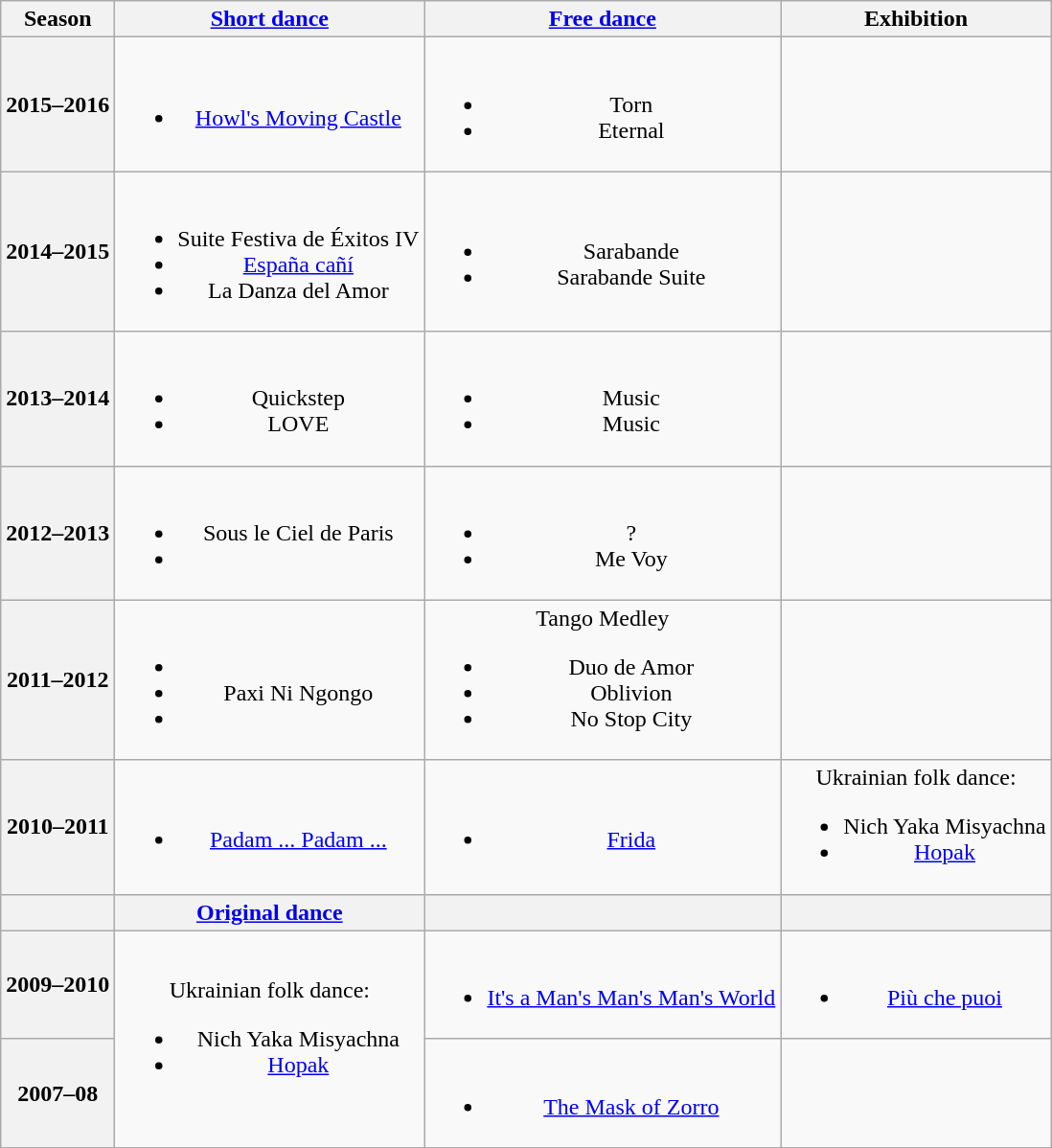<table class="wikitable" style="text-align:center">
<tr>
<th>Season</th>
<th><a href='#'>Short dance</a></th>
<th><a href='#'>Free dance</a></th>
<th>Exhibition</th>
</tr>
<tr>
<th>2015–2016 <br></th>
<td><br><ul><li> <a href='#'>Howl's Moving Castle</a> <br></li></ul></td>
<td><br><ul><li>Torn <br></li><li>Eternal <br></li></ul></td>
<td></td>
</tr>
<tr>
<th>2014–2015 <br></th>
<td><br><ul><li> Suite Festiva de Éxitos IV <br></li><li> <a href='#'>España cañí</a> <br></li><li> La Danza del Amor <br></li></ul></td>
<td><br><ul><li>Sarabande <br></li><li>Sarabande Suite <br></li></ul></td>
<td></td>
</tr>
<tr>
<th>2013–2014 <br></th>
<td><br><ul><li>Quickstep <br></li><li> LOVE <br></li></ul></td>
<td><br><ul><li>Music <br></li><li>Music <br></li></ul></td>
<td></td>
</tr>
<tr>
<th>2012–2013 <br></th>
<td><br><ul><li> Sous le Ciel de Paris <br></li><li></li></ul></td>
<td><br><ul><li>?</li><li>Me Voy <br></li></ul></td>
<td></td>
</tr>
<tr>
<th>2011–2012</th>
<td><br><ul><li></li><li>Paxi Ni Ngongo <br></li><li></li></ul></td>
<td>Tango Medley<br><ul><li>Duo de Amor <br></li><li>Oblivion <br></li><li>No Stop City <br></li></ul></td>
<td></td>
</tr>
<tr>
<th>2010–2011 <br></th>
<td><br><ul><li> <a href='#'>Padam ... Padam ...</a> <br></li></ul></td>
<td><br><ul><li><a href='#'>Frida</a> <br></li></ul></td>
<td>Ukrainian folk dance:<br><ul><li>Nich Yaka Misyachna <br></li><li><a href='#'>Hopak</a></li></ul></td>
</tr>
<tr>
<th></th>
<th><a href='#'>Original dance</a></th>
<th></th>
<th></th>
</tr>
<tr>
<th>2009–2010</th>
<td rowspan=2>Ukrainian folk dance:<br><ul><li>Nich Yaka Misyachna <br></li><li><a href='#'>Hopak</a></li></ul></td>
<td><br><ul><li><a href='#'>It's a Man's Man's Man's World</a> <br> </li></ul></td>
<td><br><ul><li><a href='#'>Più che puoi</a> <br> </li></ul></td>
</tr>
<tr>
<th>2007–08</th>
<td><br><ul><li><a href='#'>The Mask of Zorro</a> <br> </li></ul></td>
<td></td>
</tr>
</table>
